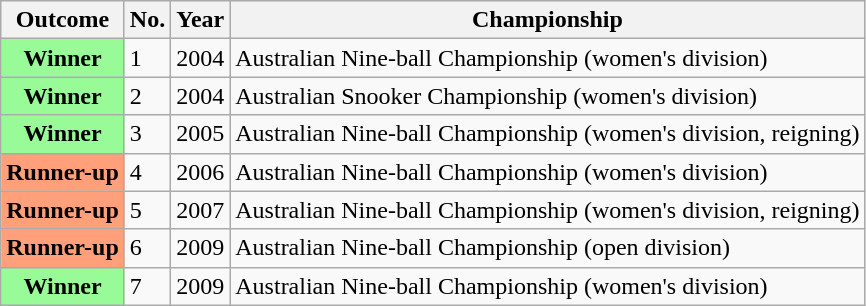<table class="wikitable">
<tr>
<th>Outcome</th>
<th>No.</th>
<th>Year</th>
<th>Championship</th>
</tr>
<tr>
<th scope="row" style="background:#98FB98">Winner</th>
<td>1</td>
<td>2004</td>
<td>Australian Nine-ball Championship (women's division)</td>
</tr>
<tr>
<th scope="row" style="background:#98FB98">Winner</th>
<td>2</td>
<td>2004</td>
<td>Australian Snooker Championship (women's division)</td>
</tr>
<tr>
<th scope="row" style="background:#98FB98">Winner</th>
<td>3</td>
<td>2005</td>
<td>Australian Nine-ball Championship (women's division, reigning)</td>
</tr>
<tr>
<th scope="row" style="background:#ffa07a;">Runner-up</th>
<td>4</td>
<td>2006</td>
<td>Australian Nine-ball Championship (women's division)</td>
</tr>
<tr>
<th scope="row" style="background:#ffa07a;">Runner-up</th>
<td>5</td>
<td>2007</td>
<td>Australian Nine-ball Championship (women's division, reigning)</td>
</tr>
<tr>
<th scope="row" style="background:#ffa07a;">Runner-up</th>
<td>6</td>
<td>2009</td>
<td>Australian Nine-ball Championship (open division)</td>
</tr>
<tr>
<th scope="row" style="background:#98FB98">Winner</th>
<td>7</td>
<td>2009</td>
<td>Australian Nine-ball Championship (women's division)</td>
</tr>
</table>
